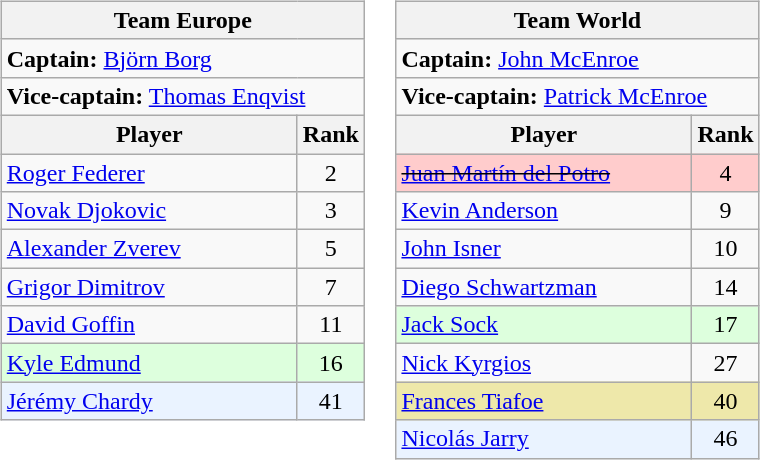<table>
<tr valign=top>
<td><br><table class="wikitable">
<tr>
<th colspan=2> Team Europe</th>
</tr>
<tr>
<td colspan=2><strong>Captain:</strong>  <a href='#'>Björn Borg</a></td>
</tr>
<tr>
<td colspan=2><strong>Vice-captain:</strong>  <a href='#'>Thomas Enqvist</a></td>
</tr>
<tr>
<th width=190>Player</th>
<th>Rank</th>
</tr>
<tr>
<td> <a href='#'>Roger Federer</a></td>
<td align=center>2</td>
</tr>
<tr>
<td> <a href='#'>Novak Djokovic</a></td>
<td align=center>3</td>
</tr>
<tr>
<td> <a href='#'>Alexander Zverev</a></td>
<td align=center>5</td>
</tr>
<tr>
<td> <a href='#'>Grigor Dimitrov</a></td>
<td align=center>7</td>
</tr>
<tr>
<td> <a href='#'>David Goffin</a></td>
<td align=center>11</td>
</tr>
<tr bgcolor=#ddffdd>
<td> <a href='#'>Kyle Edmund</a></td>
<td align=center>16</td>
</tr>
<tr bgcolor=#eaf3ff>
<td> <a href='#'>Jérémy Chardy</a></td>
<td align=center>41</td>
</tr>
</table>
</td>
<td><br><table class="wikitable">
<tr>
<th colspan=2> Team World</th>
</tr>
<tr>
<td colspan=2><strong>Captain:</strong>  <a href='#'>John McEnroe</a></td>
</tr>
<tr>
<td colspan=2><strong>Vice-captain:</strong>  <a href='#'>Patrick McEnroe</a></td>
</tr>
<tr>
<th width=190>Player</th>
<th>Rank</th>
</tr>
<tr style="background:#fcc;">
<td> <s><a href='#'>Juan Martín del Potro</a></s></td>
<td align=center>4</td>
</tr>
<tr>
<td> <a href='#'>Kevin Anderson</a></td>
<td align=center>9</td>
</tr>
<tr>
<td> <a href='#'>John Isner</a></td>
<td align=center>10</td>
</tr>
<tr>
<td> <a href='#'>Diego Schwartzman</a></td>
<td align=center>14</td>
</tr>
<tr bgcolor=#ddffdd>
<td> <a href='#'>Jack Sock</a></td>
<td align=center>17</td>
</tr>
<tr>
<td> <a href='#'>Nick Kyrgios</a></td>
<td align=center>27</td>
</tr>
<tr bgcolor=#eee8aa>
<td> <a href='#'>Frances Tiafoe</a></td>
<td align=center>40</td>
</tr>
<tr bgcolor=#eaf3ff>
<td> <a href='#'>Nicolás Jarry</a></td>
<td align=center>46</td>
</tr>
</table>
</td>
</tr>
</table>
